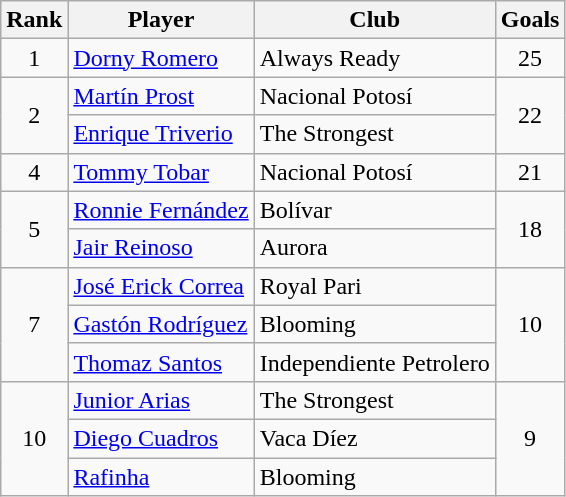<table class="wikitable" border="1">
<tr>
<th>Rank</th>
<th>Player</th>
<th>Club</th>
<th>Goals</th>
</tr>
<tr>
<td align=center>1</td>
<td> <a href='#'>Dorny Romero</a></td>
<td>Always Ready</td>
<td align=center>25</td>
</tr>
<tr>
<td rowspan=2 align=center>2</td>
<td> <a href='#'>Martín Prost</a></td>
<td>Nacional Potosí</td>
<td rowspan=2 align=center>22</td>
</tr>
<tr>
<td> <a href='#'>Enrique Triverio</a></td>
<td>The Strongest</td>
</tr>
<tr>
<td align=center>4</td>
<td> <a href='#'>Tommy Tobar</a></td>
<td>Nacional Potosí</td>
<td align=center>21</td>
</tr>
<tr>
<td rowspan=2 align=center>5</td>
<td> <a href='#'>Ronnie Fernández</a></td>
<td>Bolívar</td>
<td rowspan=2 align=center>18</td>
</tr>
<tr>
<td> <a href='#'>Jair Reinoso</a></td>
<td>Aurora</td>
</tr>
<tr>
<td rowspan=3 align=center>7</td>
<td> <a href='#'>José Erick Correa</a></td>
<td>Royal Pari</td>
<td rowspan=3 align=center>10</td>
</tr>
<tr>
<td> <a href='#'>Gastón Rodríguez</a></td>
<td>Blooming</td>
</tr>
<tr>
<td> <a href='#'>Thomaz Santos</a></td>
<td>Independiente Petrolero</td>
</tr>
<tr>
<td rowspan=3 align=center>10</td>
<td> <a href='#'>Junior Arias</a></td>
<td>The Strongest</td>
<td rowspan=3 align=center>9</td>
</tr>
<tr>
<td> <a href='#'>Diego Cuadros</a></td>
<td>Vaca Díez</td>
</tr>
<tr>
<td> <a href='#'>Rafinha</a></td>
<td>Blooming</td>
</tr>
</table>
